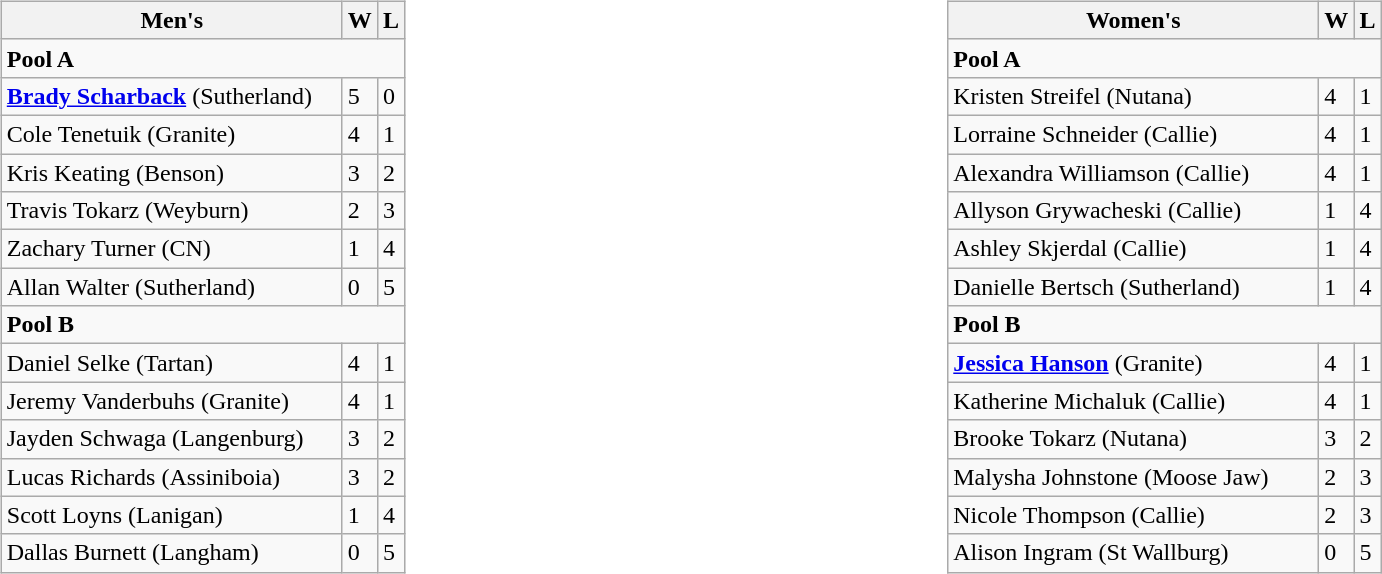<table>
<tr>
<td valign=top width=20%><br><table class=wikitable>
<tr>
<th width=220>Men's</th>
<th>W</th>
<th>L</th>
</tr>
<tr>
<td colspan="3"><strong>Pool A</strong></td>
</tr>
<tr>
<td><strong><a href='#'>Brady Scharback</a></strong> (Sutherland)</td>
<td>5</td>
<td>0</td>
</tr>
<tr>
<td>Cole Tenetuik (Granite)</td>
<td>4</td>
<td>1</td>
</tr>
<tr>
<td>Kris Keating (Benson)</td>
<td>3</td>
<td>2</td>
</tr>
<tr>
<td>Travis Tokarz (Weyburn)</td>
<td>2</td>
<td>3</td>
</tr>
<tr>
<td>Zachary Turner (CN)</td>
<td>1</td>
<td>4</td>
</tr>
<tr>
<td>Allan Walter (Sutherland)</td>
<td>0</td>
<td>5</td>
</tr>
<tr>
<td colspan="3"><strong>Pool B</strong></td>
</tr>
<tr>
<td>Daniel Selke (Tartan)</td>
<td>4</td>
<td>1</td>
</tr>
<tr>
<td>Jeremy Vanderbuhs (Granite)</td>
<td>4</td>
<td>1</td>
</tr>
<tr>
<td>Jayden Schwaga (Langenburg)</td>
<td>3</td>
<td>2</td>
</tr>
<tr>
<td>Lucas Richards (Assiniboia)</td>
<td>3</td>
<td>2</td>
</tr>
<tr>
<td>Scott Loyns (Lanigan)</td>
<td>1</td>
<td>4</td>
</tr>
<tr>
<td>Dallas Burnett (Langham)</td>
<td>0</td>
<td>5</td>
</tr>
</table>
</td>
<td valign=top width=20%><br><table class=wikitable>
<tr>
<th width=240>Women's</th>
<th>W</th>
<th>L</th>
</tr>
<tr>
<td colspan="3"><strong>Pool A</strong></td>
</tr>
<tr>
<td>Kristen Streifel (Nutana)</td>
<td>4</td>
<td>1</td>
</tr>
<tr>
<td>Lorraine Schneider (Callie)</td>
<td>4</td>
<td>1</td>
</tr>
<tr>
<td>Alexandra Williamson (Callie)</td>
<td>4</td>
<td>1</td>
</tr>
<tr>
<td>Allyson Grywacheski (Callie)</td>
<td>1</td>
<td>4</td>
</tr>
<tr>
<td>Ashley Skjerdal (Callie)</td>
<td>1</td>
<td>4</td>
</tr>
<tr>
<td>Danielle Bertsch (Sutherland)</td>
<td>1</td>
<td>4</td>
</tr>
<tr>
<td colspan="3"><strong>Pool B</strong></td>
</tr>
<tr>
<td><strong><a href='#'>Jessica Hanson</a></strong> (Granite)</td>
<td>4</td>
<td>1</td>
</tr>
<tr>
<td>Katherine Michaluk (Callie)</td>
<td>4</td>
<td>1</td>
</tr>
<tr>
<td>Brooke Tokarz (Nutana)</td>
<td>3</td>
<td>2</td>
</tr>
<tr>
<td>Malysha Johnstone (Moose Jaw)</td>
<td>2</td>
<td>3</td>
</tr>
<tr>
<td>Nicole Thompson (Callie)</td>
<td>2</td>
<td>3</td>
</tr>
<tr>
<td>Alison Ingram (St Wallburg)</td>
<td>0</td>
<td>5</td>
</tr>
</table>
</td>
</tr>
</table>
